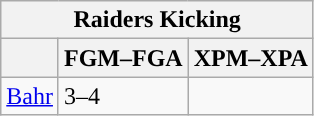<table class="wikitable">
<tr>
<th colspan="3">Raiders Kicking</th>
</tr>
<tr>
<th></th>
<th>FGM–FGA</th>
<th>XPM–XPA</th>
</tr>
<tr>
<td><a href='#'>Bahr</a></td>
<td>3–4</td>
<td></td>
</tr>
</table>
